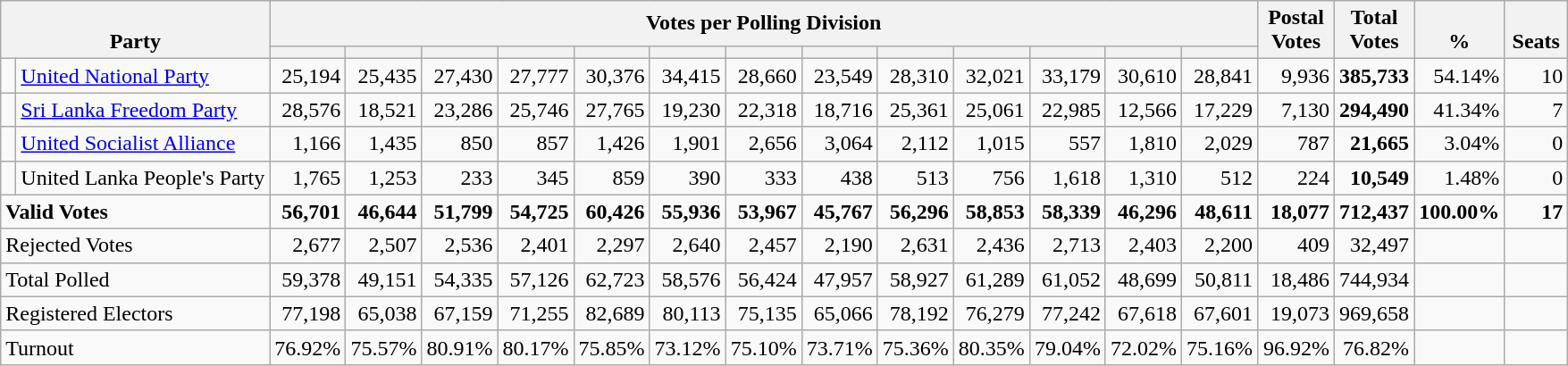<table class="wikitable" border="1" style="text-align:right;">
<tr>
<th align=left valign=bottom rowspan=2 colspan=2 width="180">Party</th>
<th colspan=13>Votes per Polling Division</th>
<th align=center valign=bottom rowspan=2 width="50">Postal<br>Votes</th>
<th align=center valign=bottom rowspan=2 width="50">Total Votes</th>
<th align=center valign=bottom rowspan=2 width="50">%</th>
<th align=center valign=bottom rowspan=2 width="40">Seats</th>
</tr>
<tr>
<th></th>
<th></th>
<th></th>
<th></th>
<th></th>
<th></th>
<th></th>
<th></th>
<th></th>
<th></th>
<th></th>
<th></th>
<th></th>
</tr>
<tr>
<td bgcolor=> </td>
<td align=left><a href='#'>United National Party</a></td>
<td>25,194</td>
<td>25,435</td>
<td>27,430</td>
<td>27,777</td>
<td>30,376</td>
<td>34,415</td>
<td>28,660</td>
<td>23,549</td>
<td>28,310</td>
<td>32,021</td>
<td>33,179</td>
<td>30,610</td>
<td>28,841</td>
<td>9,936</td>
<td><strong>385,733</strong></td>
<td>54.14%</td>
<td>10</td>
</tr>
<tr>
<td bgcolor=> </td>
<td align=left><a href='#'>Sri Lanka Freedom Party</a></td>
<td>28,576</td>
<td>18,521</td>
<td>23,286</td>
<td>25,746</td>
<td>27,765</td>
<td>19,230</td>
<td>22,318</td>
<td>18,716</td>
<td>25,361</td>
<td>25,061</td>
<td>22,985</td>
<td>12,566</td>
<td>17,229</td>
<td>7,130</td>
<td><strong>294,490</strong></td>
<td>41.34%</td>
<td>7</td>
</tr>
<tr>
<td bgcolor=> </td>
<td align=left><a href='#'>United Socialist Alliance</a></td>
<td>1,166</td>
<td>1,435</td>
<td>850</td>
<td>857</td>
<td>1,426</td>
<td>1,901</td>
<td>2,656</td>
<td>3,064</td>
<td>2,112</td>
<td>1,015</td>
<td>557</td>
<td>1,810</td>
<td>2,029</td>
<td>787</td>
<td><strong>21,665</strong></td>
<td>3.04%</td>
<td>0</td>
</tr>
<tr>
<td bgcolor=> </td>
<td align=left>United Lanka People's Party</td>
<td>1,765</td>
<td>1,253</td>
<td>233</td>
<td>345</td>
<td>859</td>
<td>390</td>
<td>333</td>
<td>438</td>
<td>513</td>
<td>756</td>
<td>1,618</td>
<td>1,310</td>
<td>512</td>
<td>224</td>
<td><strong>10,549</strong></td>
<td>1.48%</td>
<td>0</td>
</tr>
<tr>
<td align=left colspan="2"><strong>Valid Votes</strong></td>
<td><strong>56,701</strong></td>
<td><strong>46,644</strong></td>
<td><strong>51,799</strong></td>
<td><strong>54,725</strong></td>
<td><strong>60,426</strong></td>
<td><strong>55,936</strong></td>
<td><strong>53,967</strong></td>
<td><strong>45,767</strong></td>
<td><strong>56,296</strong></td>
<td><strong>58,853</strong></td>
<td><strong>58,339</strong></td>
<td><strong>46,296</strong></td>
<td><strong>48,611</strong></td>
<td><strong>18,077</strong></td>
<td><strong>712,437</strong></td>
<td><strong>100.00%</strong></td>
<td><strong>17</strong></td>
</tr>
<tr>
<td align=left colspan="2">Rejected Votes</td>
<td>2,677</td>
<td>2,507</td>
<td>2,536</td>
<td>2,401</td>
<td>2,297</td>
<td>2,640</td>
<td>2,457</td>
<td>2,190</td>
<td>2,631</td>
<td>2,436</td>
<td>2,713</td>
<td>2,403</td>
<td>2,200</td>
<td>409</td>
<td>32,497</td>
<td></td>
<td></td>
</tr>
<tr>
<td align=left colspan="2">Total Polled</td>
<td>59,378</td>
<td>49,151</td>
<td>54,335</td>
<td>57,126</td>
<td>62,723</td>
<td>58,576</td>
<td>56,424</td>
<td>47,957</td>
<td>58,927</td>
<td>61,289</td>
<td>61,052</td>
<td>48,699</td>
<td>50,811</td>
<td>18,486</td>
<td>744,934</td>
<td></td>
<td></td>
</tr>
<tr>
<td align=left colspan="2">Registered Electors</td>
<td>77,198</td>
<td>65,038</td>
<td>67,159</td>
<td>71,255</td>
<td>82,689</td>
<td>80,113</td>
<td>75,135</td>
<td>65,066</td>
<td>78,192</td>
<td>76,279</td>
<td>77,242</td>
<td>67,618</td>
<td>67,601</td>
<td>19,073</td>
<td>969,658</td>
<td></td>
<td></td>
</tr>
<tr>
<td align=left colspan="2">Turnout</td>
<td>76.92%</td>
<td>75.57%</td>
<td>80.91%</td>
<td>80.17%</td>
<td>75.85%</td>
<td>73.12%</td>
<td>75.10%</td>
<td>73.71%</td>
<td>75.36%</td>
<td>80.35%</td>
<td>79.04%</td>
<td>72.02%</td>
<td>75.16%</td>
<td>96.92%</td>
<td>76.82%</td>
<td></td>
<td></td>
</tr>
</table>
